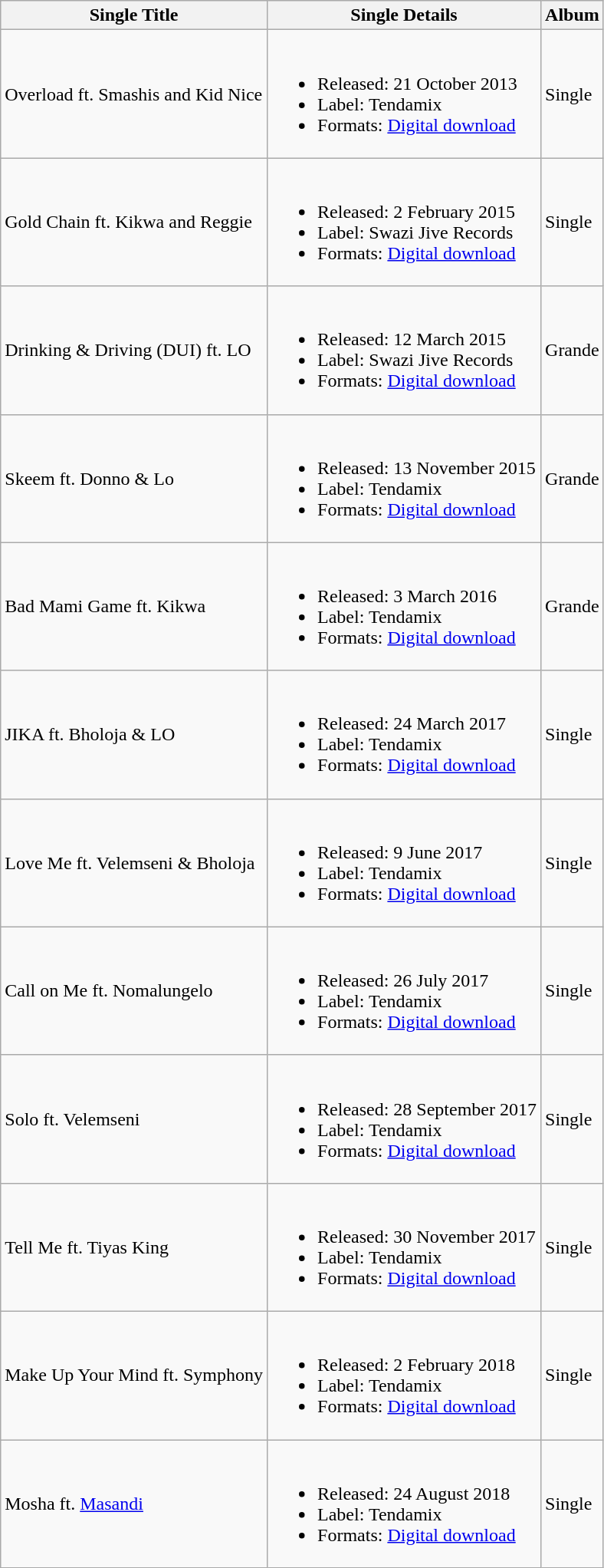<table class="wikitable">
<tr>
<th>Single Title</th>
<th>Single Details</th>
<th>Album</th>
</tr>
<tr>
<td>Overload ft. Smashis and Kid Nice</td>
<td><br><ul><li>Released: 21 October 2013</li><li>Label: Tendamix</li><li>Formats: <a href='#'>Digital download</a></li></ul></td>
<td>Single</td>
</tr>
<tr>
<td>Gold Chain ft. Kikwa and Reggie</td>
<td><br><ul><li>Released: 2 February 2015</li><li>Label: Swazi Jive Records</li><li>Formats: <a href='#'>Digital download</a></li></ul></td>
<td>Single</td>
</tr>
<tr>
<td>Drinking & Driving (DUI) ft. LO</td>
<td><br><ul><li>Released: 12 March 2015</li><li>Label: Swazi Jive Records</li><li>Formats: <a href='#'>Digital download</a></li></ul></td>
<td>Grande</td>
</tr>
<tr>
<td>Skeem ft. Donno & Lo</td>
<td><br><ul><li>Released: 13 November 2015</li><li>Label: Tendamix</li><li>Formats: <a href='#'>Digital download</a></li></ul></td>
<td>Grande</td>
</tr>
<tr>
<td>Bad Mami Game ft. Kikwa</td>
<td><br><ul><li>Released: 3 March 2016</li><li>Label: Tendamix</li><li>Formats: <a href='#'>Digital download</a></li></ul></td>
<td>Grande</td>
</tr>
<tr>
<td>JIKA ft. Bholoja & LO </td>
<td><br><ul><li>Released: 24 March 2017</li><li>Label: Tendamix</li><li>Formats: <a href='#'>Digital download</a></li></ul></td>
<td>Single</td>
</tr>
<tr>
<td>Love Me ft. Velemseni & Bholoja </td>
<td><br><ul><li>Released: 9 June 2017</li><li>Label: Tendamix</li><li>Formats: <a href='#'>Digital download</a></li></ul></td>
<td>Single</td>
</tr>
<tr>
<td>Call on Me ft. Nomalungelo </td>
<td><br><ul><li>Released: 26 July 2017</li><li>Label: Tendamix</li><li>Formats: <a href='#'>Digital download</a></li></ul></td>
<td>Single</td>
</tr>
<tr>
<td>Solo ft. Velemseni</td>
<td><br><ul><li>Released: 28 September 2017</li><li>Label: Tendamix</li><li>Formats: <a href='#'>Digital download</a></li></ul></td>
<td>Single</td>
</tr>
<tr>
<td>Tell Me ft. Tiyas King </td>
<td><br><ul><li>Released: 30 November 2017</li><li>Label: Tendamix</li><li>Formats: <a href='#'>Digital download</a></li></ul></td>
<td>Single</td>
</tr>
<tr>
<td>Make Up Your Mind ft. Symphony </td>
<td><br><ul><li>Released: 2 February 2018</li><li>Label: Tendamix</li><li>Formats: <a href='#'>Digital download</a></li></ul></td>
<td>Single</td>
</tr>
<tr>
<td>Mosha ft. <a href='#'>Masandi</a></td>
<td><br><ul><li>Released: 24 August 2018</li><li>Label: Tendamix</li><li>Formats: <a href='#'>Digital download</a></li></ul></td>
<td>Single</td>
</tr>
</table>
